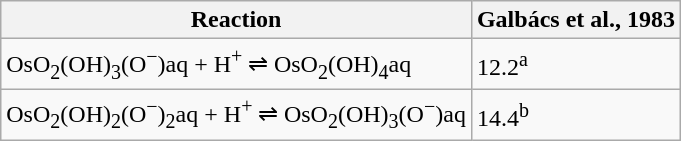<table class="wikitable">
<tr>
<th>Reaction</th>
<th>Galbács et al., 1983</th>
</tr>
<tr>
<td>OsO<sub>2</sub>(OH)<sub>3</sub>(O<sup>−</sup>)aq + H<sup>+</sup> ⇌ OsO<sub>2</sub>(OH)<sub>4</sub>aq</td>
<td>12.2<sup>a</sup></td>
</tr>
<tr>
<td>OsO<sub>2</sub>(OH)<sub>2</sub>(O<sup>−</sup>)<sub>2</sub>aq + H<sup>+</sup> ⇌ OsO<sub>2</sub>(OH)<sub>3</sub>(O<sup>−</sup>)aq</td>
<td>14.4<sup>b</sup></td>
</tr>
</table>
